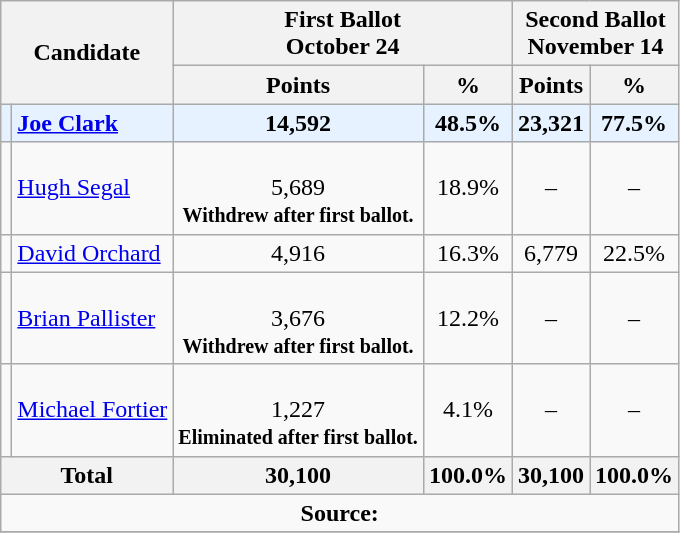<table class="wikitable">
<tr>
<th rowspan="2" colspan="2">Candidate</th>
<th colspan="2">First Ballot<br>October 24</th>
<th colspan="2">Second Ballot<br>November 14</th>
</tr>
<tr>
<th>Points</th>
<th>%</th>
<th>Points</th>
<th>%</th>
</tr>
<tr style="background:#E6F2FF">
<td></td>
<td><strong><a href='#'>Joe Clark</a></strong></td>
<td align = "center"><strong>14,592</strong></td>
<td align = "center"><strong>48.5%</strong></td>
<td align = "center"><strong>23,321</strong></td>
<td align = "center"><strong>77.5%</strong></td>
</tr>
<tr>
<td></td>
<td><a href='#'>Hugh Segal</a></td>
<td align = "center"><br>5,689<br><strong><small>Withdrew after first ballot.</small></strong></td>
<td align = "center">18.9%</td>
<td align = "center">–</td>
<td align = "center">–</td>
</tr>
<tr>
<td></td>
<td><a href='#'>David Orchard</a></td>
<td align = "center">4,916</td>
<td align = "center">16.3%</td>
<td align = "center">6,779</td>
<td align = "center">22.5%</td>
</tr>
<tr>
<td></td>
<td><a href='#'>Brian Pallister</a></td>
<td align = "center"><br>3,676 <br><strong><small>Withdrew after first ballot.</small></strong></td>
<td align = "center">12.2%</td>
<td align = "center">–</td>
<td align = "center">–</td>
</tr>
<tr>
<td></td>
<td><a href='#'>Michael Fortier</a></td>
<td align = "center"><br>1,227<br><strong><small>Eliminated after first ballot.</small></strong></td>
<td align = "center">4.1%</td>
<td align = "center">–</td>
<td align = "center">–</td>
</tr>
<tr>
<th colspan = "2">Total</th>
<th>30,100</th>
<th>100.0%</th>
<th>30,100</th>
<th>100.0%</th>
</tr>
<tr>
<td colspan=6 align = "center"><strong>Source:</strong>  </td>
</tr>
<tr>
</tr>
</table>
